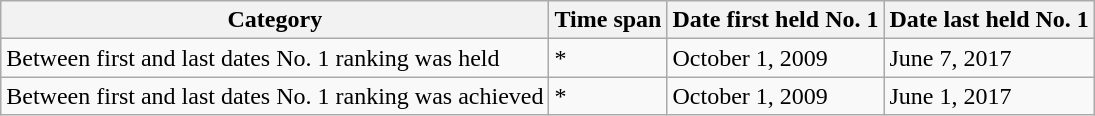<table class="wikitable sortable plainrowheaders">
<tr>
<th scope="col">Category</th>
<th scope="col">Time span</th>
<th scope="col">Date first held No. 1</th>
<th scope="col">Date last held No. 1</th>
</tr>
<tr>
<td>Between first and last dates No. 1 ranking was held</td>
<td>*</td>
<td>October 1, 2009</td>
<td>June 7, 2017</td>
</tr>
<tr>
<td>Between first and last dates No. 1 ranking was achieved</td>
<td>*</td>
<td>October 1, 2009</td>
<td>June 1, 2017</td>
</tr>
</table>
